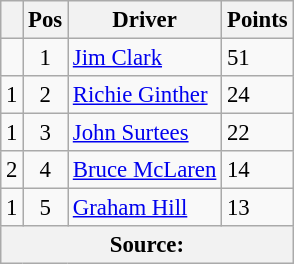<table class="wikitable" style="font-size: 95%;">
<tr>
<th></th>
<th>Pos</th>
<th>Driver</th>
<th>Points</th>
</tr>
<tr>
<td align="left"></td>
<td align="center">1</td>
<td> <a href='#'>Jim Clark</a></td>
<td align="left">51</td>
</tr>
<tr>
<td align="left"> 1</td>
<td align="center">2</td>
<td> <a href='#'>Richie Ginther</a></td>
<td align="left">24</td>
</tr>
<tr>
<td align="left"> 1</td>
<td align="center">3</td>
<td> <a href='#'>John Surtees</a></td>
<td align="left">22</td>
</tr>
<tr>
<td align="left"> 2</td>
<td align="center">4</td>
<td> <a href='#'>Bruce McLaren</a></td>
<td align="left">14</td>
</tr>
<tr>
<td align="left"> 1</td>
<td align="center">5</td>
<td> <a href='#'>Graham Hill</a></td>
<td align="left">13</td>
</tr>
<tr>
<th colspan=4>Source: </th>
</tr>
</table>
